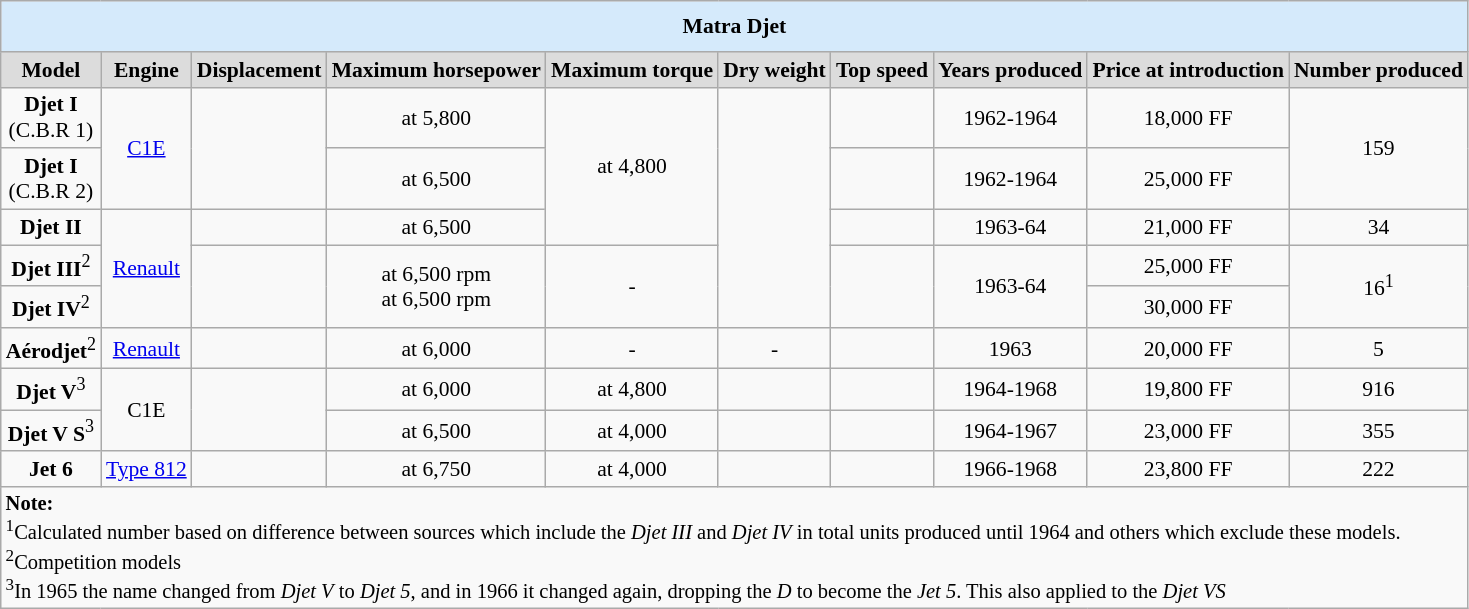<table class="wikitable" style="text-align:center; font-size:90%;">
<tr>
<td colspan=15 style="height:27px; background:#D5EAFB; text-align:center; font-weight:bold">Matra Djet</td>
</tr>
<tr style="background:#DCDCDC; font-weight:bold">
<td>Model</td>
<td>Engine</td>
<td>Displacement</td>
<td>Maximum horsepower</td>
<td>Maximum torque</td>
<td>Dry weight</td>
<td>Top speed</td>
<td>Years produced</td>
<td>Price at introduction</td>
<td>Number produced</td>
</tr>
<tr>
<td><strong>Djet I</strong><br>(C.B.R 1)</td>
<td rowspan="2"><a href='#'>C1E</a></td>
<td rowspan="2"></td>
<td> at 5,800</td>
<td rowspan="3"> at 4,800</td>
<td rowspan="5"></td>
<td></td>
<td>1962-1964</td>
<td>18,000 FF</td>
<td rowspan="2">159</td>
</tr>
<tr>
<td><strong>Djet I</strong><br>(C.B.R 2)</td>
<td> at 6,500</td>
<td></td>
<td>1962-1964</td>
<td>25,000 FF</td>
</tr>
<tr>
<td><strong>Djet II</strong></td>
<td rowspan="3"><a href='#'>Renault</a></td>
<td></td>
<td> at 6,500</td>
<td></td>
<td>1963-64</td>
<td>21,000 FF</td>
<td>34</td>
</tr>
<tr>
<td><strong>Djet III</strong><sup>2</sup></td>
<td rowspan="2"><br></td>
<td rowspan="2"> at 6,500 rpm<br> at 6,500 rpm</td>
<td rowspan="2">-</td>
<td rowspan="2"><br></td>
<td rowspan="2">1963-64</td>
<td>25,000 FF</td>
<td rowspan="2">16<sup>1</sup></td>
</tr>
<tr>
<td><strong>Djet IV</strong><sup>2</sup></td>
<td>30,000 FF</td>
</tr>
<tr>
<td><strong>Aérodjet</strong><sup>2</sup></td>
<td><a href='#'>Renault</a></td>
<td><br></td>
<td> at 6,000</td>
<td>-</td>
<td>-</td>
<td></td>
<td>1963</td>
<td>20,000 FF</td>
<td>5</td>
</tr>
<tr>
<td><strong>Djet V</strong><sup>3</sup></td>
<td rowspan="2">C1E</td>
<td rowspan="2"></td>
<td> at 6,000</td>
<td> at 4,800</td>
<td></td>
<td></td>
<td>1964-1968</td>
<td>19,800 FF</td>
<td>916</td>
</tr>
<tr>
<td><strong>Djet V S</strong><sup>3</sup></td>
<td> at 6,500</td>
<td> at 4,000</td>
<td></td>
<td><br></td>
<td>1964-1967</td>
<td>23,000 FF</td>
<td>355</td>
</tr>
<tr>
<td><strong>Jet 6</strong></td>
<td><a href='#'>Type 812</a></td>
<td></td>
<td> at 6,750</td>
<td> at 4,000</td>
<td></td>
<td></td>
<td>1966-1968</td>
<td>23,800 FF</td>
<td>222</td>
</tr>
<tr>
<td style="text-align:left; font-size:95%;" colspan="11"><strong>Note:</strong><br><sup>1</sup>Calculated number based on difference between sources which include the <em>Djet III</em> and <em>Djet IV</em> in total units produced until 1964 and others which exclude these models.<br><sup>2</sup>Competition models<br><sup>3</sup>In 1965 the name changed from <em>Djet V</em> to <em>Djet 5</em>, and in 1966 it changed again, dropping the <em>D</em> to become the <em>Jet 5</em>. This also applied to the <em>Djet VS</em></td>
</tr>
</table>
